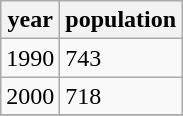<table class="wikitable">
<tr>
<th>year</th>
<th>population</th>
</tr>
<tr>
<td>1990</td>
<td>743</td>
</tr>
<tr>
<td>2000</td>
<td>718</td>
</tr>
<tr>
</tr>
</table>
